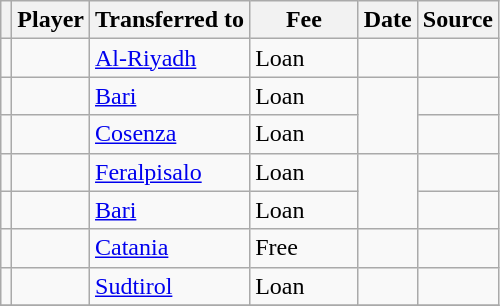<table class="wikitable plainrowheaders sortable">
<tr>
<th></th>
<th scope="col">Player</th>
<th>Transferred to</th>
<th style="width: 65px;">Fee</th>
<th scope="col">Date</th>
<th scope="col">Source</th>
</tr>
<tr>
<td align="center"></td>
<td></td>
<td> <a href='#'>Al-Riyadh</a></td>
<td>Loan</td>
<td></td>
<td></td>
</tr>
<tr>
<td align="center"></td>
<td></td>
<td> <a href='#'>Bari</a></td>
<td>Loan</td>
<td rowspan="2"></td>
<td></td>
</tr>
<tr>
<td align="center"></td>
<td></td>
<td> <a href='#'>Cosenza</a></td>
<td>Loan</td>
<td></td>
</tr>
<tr>
<td align="center"></td>
<td></td>
<td> <a href='#'>Feralpisalo</a></td>
<td>Loan</td>
<td rowspan="2"></td>
<td></td>
</tr>
<tr>
<td align="center"></td>
<td></td>
<td> <a href='#'>Bari</a></td>
<td>Loan</td>
<td></td>
</tr>
<tr>
<td align="center"></td>
<td></td>
<td> <a href='#'>Catania</a></td>
<td>Free</td>
<td></td>
<td></td>
</tr>
<tr>
<td align="center"></td>
<td></td>
<td> <a href='#'>Sudtirol</a></td>
<td>Loan</td>
<td></td>
<td></td>
</tr>
<tr>
</tr>
</table>
